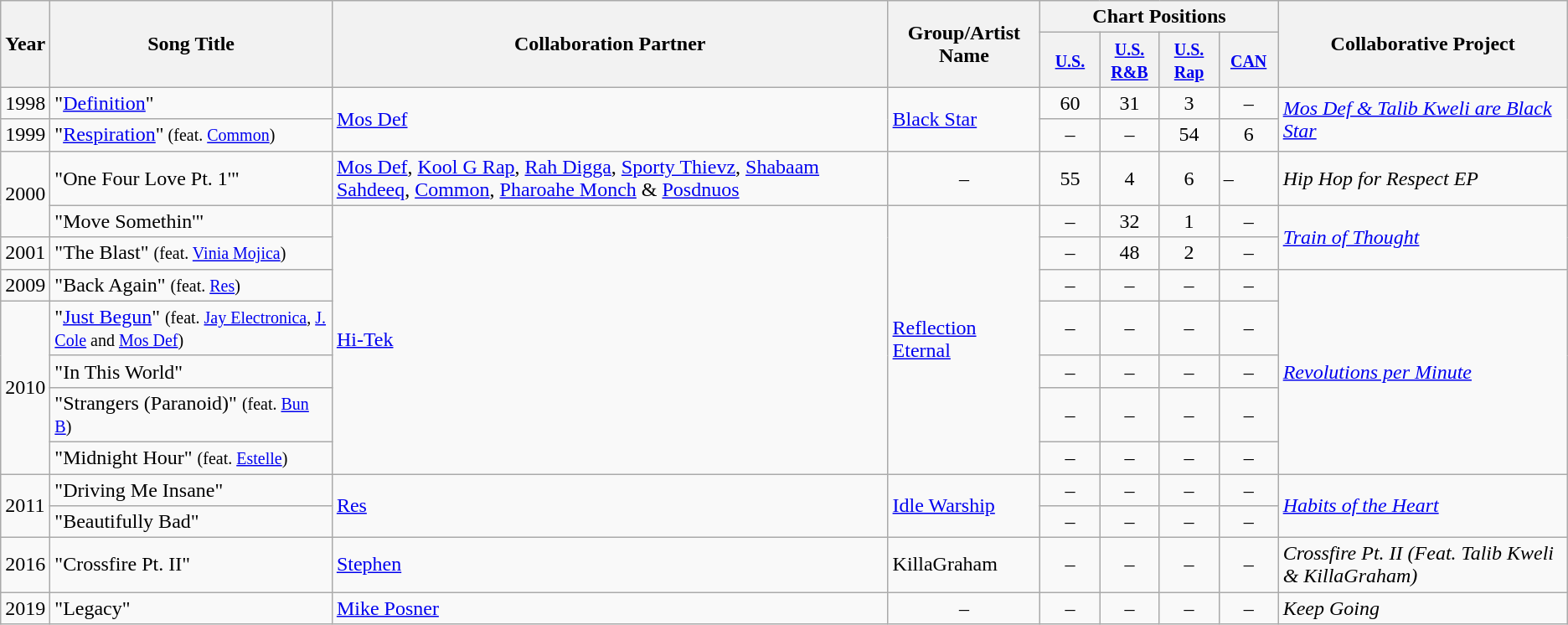<table class="wikitable">
<tr>
<th rowspan="2">Year</th>
<th rowspan="2">Song Title</th>
<th rowspan="2">Collaboration Partner</th>
<th rowspan="2">Group/Artist Name</th>
<th colspan="4">Chart Positions</th>
<th rowspan="2">Collaborative Project</th>
</tr>
<tr>
<th width="40"><small><a href='#'>U.S.</a></small><br></th>
<th width="40"><small><a href='#'>U.S.<br>R&B</a></small><br></th>
<th width="40"><small><a href='#'>U.S.<br>Rap</a></small><br></th>
<th width="40"><small><a href='#'>CAN</a></small><br></th>
</tr>
<tr>
<td>1998</td>
<td align="left">"<a href='#'>Definition</a>"</td>
<td align="left" rowspan="2"><a href='#'>Mos Def</a></td>
<td align="left" rowspan="2"><a href='#'>Black Star</a></td>
<td align="center">60</td>
<td align="center">31</td>
<td align="center">3</td>
<td align="center">–</td>
<td align="left" rowspan="2"><em><a href='#'>Mos Def & Talib Kweli are Black Star</a></em></td>
</tr>
<tr>
<td>1999</td>
<td align="left">"<a href='#'>Respiration</a>"<small> (feat. <a href='#'>Common</a>)</small></td>
<td align="center">–</td>
<td align="center">–</td>
<td align="center">54</td>
<td align="center">6</td>
</tr>
<tr>
<td rowspan="2">2000</td>
<td>"One Four Love Pt. 1'"</td>
<td align="left"><a href='#'>Mos Def</a>, <a href='#'>Kool G Rap</a>, <a href='#'>Rah Digga</a>, <a href='#'>Sporty Thievz</a>, <a href='#'>Shabaam Sahdeeq</a>, <a href='#'>Common</a>, <a href='#'>Pharoahe Monch</a> & <a href='#'>Posdnuos</a></td>
<td align="center">–</td>
<td align="center">55</td>
<td align="center">4</td>
<td align="center">6</td>
<td rowspan="center">–</td>
<td align="1"><em>Hip Hop for Respect EP</em></td>
</tr>
<tr>
<td>"Move Somethin'"</td>
<td align="left" rowspan="7"><a href='#'>Hi-Tek</a></td>
<td align="left" rowspan="7"><a href='#'>Reflection Eternal</a></td>
<td align="center">–</td>
<td align="center">32</td>
<td align="center">1</td>
<td align="center">–</td>
<td align="left" rowspan="2"><em><a href='#'>Train of Thought</a></em></td>
</tr>
<tr>
<td>2001</td>
<td>"The Blast" <small>(feat. <a href='#'>Vinia Mojica</a>)</small></td>
<td align="center">–</td>
<td align="center">48</td>
<td align="center">2</td>
<td align="center">–</td>
</tr>
<tr>
<td>2009</td>
<td>"Back Again" <small>(feat. <a href='#'>Res</a>)</small></td>
<td align="center">–</td>
<td align="center">–</td>
<td align="center">–</td>
<td align="center">–</td>
<td rowspan="5"><em><a href='#'>Revolutions per Minute</a></em></td>
</tr>
<tr>
<td rowspan="4">2010</td>
<td>"<a href='#'>Just Begun</a>" <small>(feat. <a href='#'>Jay Electronica</a>, <a href='#'>J. Cole</a> and <a href='#'>Mos Def</a>)</small></td>
<td align="center">–</td>
<td align="center">–</td>
<td align="center">–</td>
<td align="center">–</td>
</tr>
<tr>
<td>"In This World"</td>
<td align="center">–</td>
<td align="center">–</td>
<td align="center">–</td>
<td align="center">–</td>
</tr>
<tr>
<td>"Strangers (Paranoid)" <small>(feat. <a href='#'>Bun B</a>)</small></td>
<td align="center">–</td>
<td align="center">–</td>
<td align="center">–</td>
<td align="center">–</td>
</tr>
<tr>
<td>"Midnight Hour" <small>(feat. <a href='#'>Estelle</a>)</small></td>
<td align="center">–</td>
<td align="center">–</td>
<td align="center">–</td>
<td align="center">–</td>
</tr>
<tr>
<td rowspan="2">2011</td>
<td>"Driving Me Insane"</td>
<td align="left" rowspan="2"><a href='#'>Res</a></td>
<td align="left" rowspan="2"><a href='#'>Idle Warship</a></td>
<td align="center">–</td>
<td align="center">–</td>
<td align="center">–</td>
<td align="center">–</td>
<td align="left" rowspan="2"><em><a href='#'>Habits of the Heart</a></em></td>
</tr>
<tr>
<td>"Beautifully Bad"</td>
<td align="center">–</td>
<td align="center">–</td>
<td align="center">–</td>
<td align="center">–</td>
</tr>
<tr>
<td rowspan="1">2016</td>
<td>"Crossfire Pt. II"</td>
<td align="left" rowspan="1"><a href='#'>Stephen</a></td>
<td align="left" rowspan="1">KillaGraham</td>
<td align="center">–</td>
<td align="center">–</td>
<td align="center">–</td>
<td align="center">–</td>
<td align="left" rowspan="1"><em>Crossfire Pt. II (Feat. Talib Kweli & KillaGraham)</em></td>
</tr>
<tr>
<td rowspan="1">2019</td>
<td>"Legacy"</td>
<td align="left" rowspan="1"><a href='#'>Mike Posner</a></td>
<td align="center">–</td>
<td align="center">–</td>
<td align="center">–</td>
<td align="center">–</td>
<td align="center">–</td>
<td align="left" rowspan="1"><em>Keep Going</em></td>
</tr>
</table>
